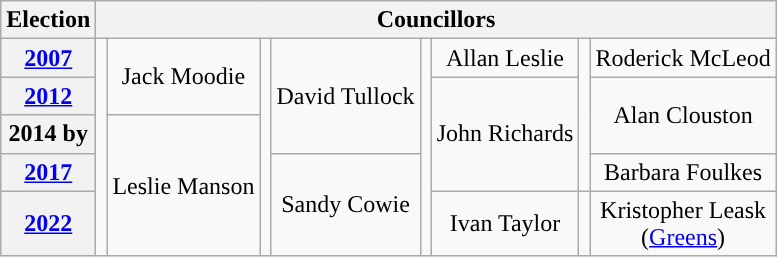<table class="wikitable" style="text-align:center">
<tr>
<th>Election</th>
<th colspan=8>Councillors</th>
</tr>
<tr>
<th><a href='#'>2007</a></th>
<td rowspan=5; style="background-color: "></td>
<td rowspan=2>Jack Moodie</td>
<td rowspan=5; style="background-color: "></td>
<td rowspan=3>David Tullock</td>
<td rowspan=5; style="background-color: "></td>
<td rowspan=1>Allan Leslie</td>
<td rowspan=4; style="background-color: "></td>
<td rowspan=1>Roderick McLeod</td>
</tr>
<tr>
<th><a href='#'>2012</a></th>
<td rowspan=3>John Richards</td>
<td rowspan=2>Alan Clouston</td>
</tr>
<tr>
<th>2014 by</th>
<td rowspan=3>Leslie Manson</td>
</tr>
<tr>
<th><a href='#'>2017</a></th>
<td rowspan=2>Sandy Cowie</td>
<td rowspan=1>Barbara Foulkes</td>
</tr>
<tr>
<th><a href='#'>2022</a></th>
<td>Ivan Taylor</td>
<td rowspan=1; style="background-color: "></td>
<td>Kristopher Leask<br>(<a href='#'>Greens</a>)</td>
</tr>
</table>
